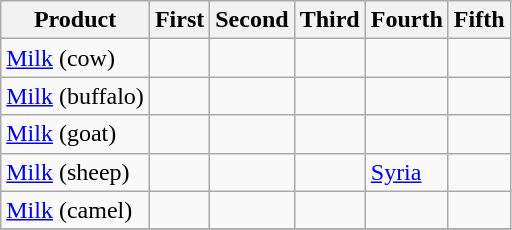<table class="wikitable" align="center">
<tr>
<th>Product</th>
<th>First</th>
<th>Second</th>
<th>Third</th>
<th>Fourth</th>
<th>Fifth</th>
</tr>
<tr>
<td><a href='#'>Milk</a> (cow)</td>
<td></td>
<td></td>
<td></td>
<td></td>
<td></td>
</tr>
<tr>
<td><a href='#'>Milk</a> (buffalo)</td>
<td></td>
<td></td>
<td></td>
<td></td>
<td></td>
</tr>
<tr>
<td><a href='#'>Milk</a> (goat)</td>
<td></td>
<td></td>
<td></td>
<td></td>
<td></td>
</tr>
<tr>
<td><a href='#'>Milk</a> (sheep)</td>
<td></td>
<td></td>
<td></td>
<td> <a href='#'>Syria</a></td>
<td></td>
</tr>
<tr>
<td><a href='#'>Milk</a> (camel)</td>
<td></td>
<td></td>
<td></td>
<td></td>
<td></td>
</tr>
<tr>
</tr>
</table>
